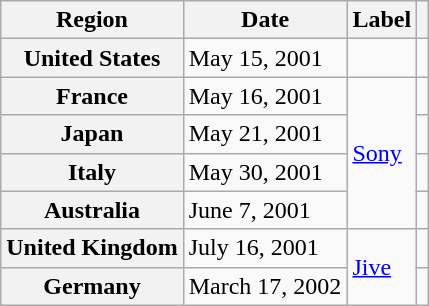<table class="wikitable plainrowheaders">
<tr>
<th scope="col">Region</th>
<th scope="col">Date</th>
<th scope="col">Label</th>
<th scope="col"></th>
</tr>
<tr>
<th scope="row">United States</th>
<td>May 15, 2001</td>
<td></td>
<td align="center"></td>
</tr>
<tr>
<th scope="row">France</th>
<td>May 16, 2001</td>
<td rowspan="4"><a href='#'>Sony</a></td>
<td align="center"></td>
</tr>
<tr>
<th scope="row">Japan</th>
<td>May 21, 2001</td>
<td align="center"></td>
</tr>
<tr>
<th scope="row">Italy</th>
<td>May 30, 2001</td>
<td align="center"></td>
</tr>
<tr>
<th scope="row">Australia</th>
<td>June 7, 2001</td>
<td align="center"></td>
</tr>
<tr>
<th scope="row">United Kingdom</th>
<td>July 16, 2001</td>
<td rowspan="2"><a href='#'>Jive</a></td>
<td align="center"></td>
</tr>
<tr>
<th scope="row">Germany</th>
<td>March 17, 2002</td>
<td align="center"></td>
</tr>
</table>
